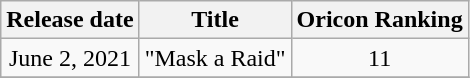<table class="wikitable plainrowheaders" style="text-align: center">
<tr>
<th>Release date</th>
<th>Title</th>
<th>Oricon Ranking</th>
</tr>
<tr>
<td>June 2, 2021</td>
<td>"Mask a Raid"</td>
<td>11</td>
</tr>
<tr>
</tr>
</table>
